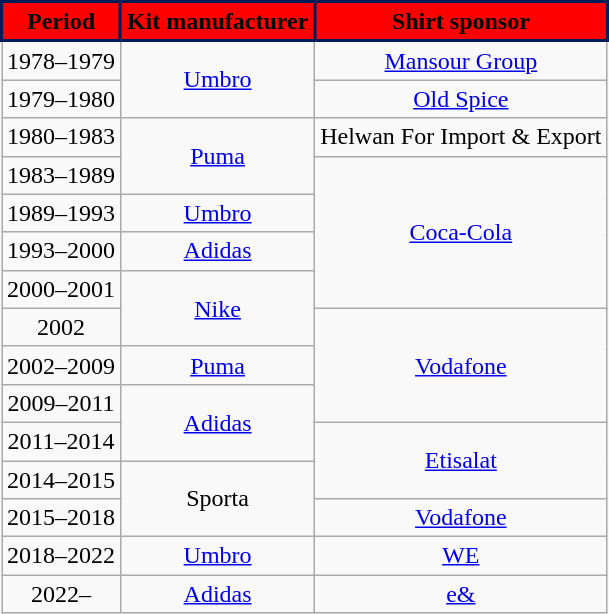<table class="wikitable" style="text-align: center">
<tr>
<th style="background-color:red; color:solid #001C58; border:2px solid #001C58;" scope="col">Period</th>
<th style="background-color:red; color:solid #001C58; border:2px solid #001C58;" scope="col">Kit manufacturer</th>
<th style="background-color:red; color:solid #001C58; border:2px solid #001C58;" scope="col">Shirt sponsor</th>
</tr>
<tr>
<td>1978–1979</td>
<td rowspan=2><a href='#'>Umbro</a></td>
<td><a href='#'>Mansour Group</a></td>
</tr>
<tr>
<td>1979–1980</td>
<td><a href='#'>Old Spice</a></td>
</tr>
<tr>
<td>1980–1983</td>
<td rowspan=2><a href='#'>Puma</a></td>
<td>Helwan For Import & Export</td>
</tr>
<tr>
<td>1983–1989</td>
<td rowspan=4><a href='#'>Coca-Cola</a></td>
</tr>
<tr>
<td>1989–1993</td>
<td><a href='#'>Umbro</a></td>
</tr>
<tr>
<td>1993–2000</td>
<td><a href='#'>Adidas</a></td>
</tr>
<tr>
<td>2000–2001</td>
<td rowspan=2><a href='#'>Nike</a></td>
</tr>
<tr>
<td>2002</td>
<td rowspan=3><a href='#'>Vodafone</a></td>
</tr>
<tr>
<td>2002–2009</td>
<td><a href='#'>Puma</a></td>
</tr>
<tr>
<td>2009–2011</td>
<td rowspan=2><a href='#'>Adidas</a></td>
</tr>
<tr>
<td>2011–2014</td>
<td rowspan=2><a href='#'>Etisalat</a></td>
</tr>
<tr>
<td>2014–2015</td>
<td rowspan=2>Sporta</td>
</tr>
<tr>
<td>2015–2018</td>
<td><a href='#'>Vodafone</a></td>
</tr>
<tr>
<td>2018–2022</td>
<td><a href='#'>Umbro</a></td>
<td><a href='#'>WE</a></td>
</tr>
<tr>
<td>2022–</td>
<td><a href='#'>Adidas</a></td>
<td><a href='#'>e&</a></td>
</tr>
</table>
